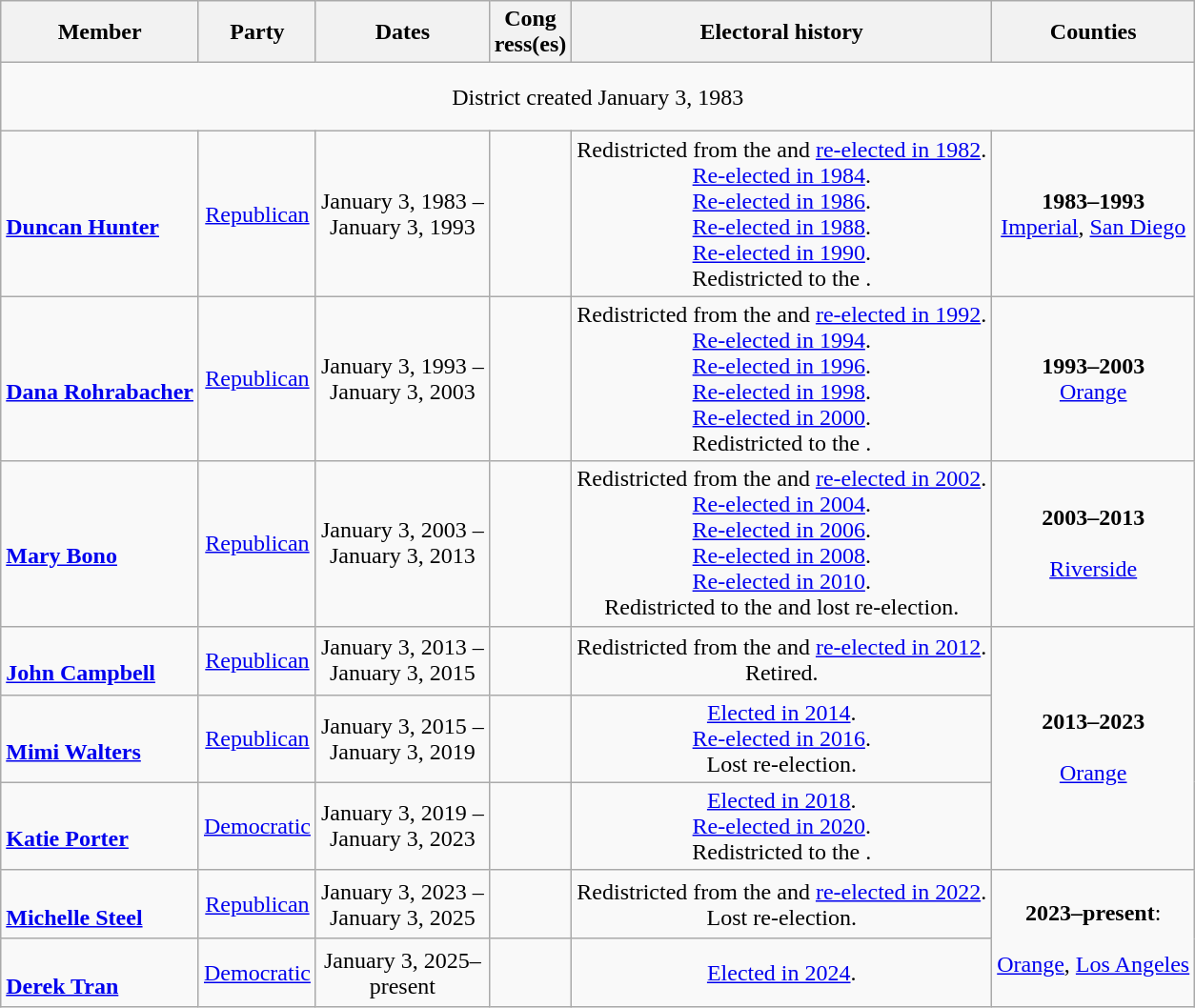<table class=wikitable style="text-align:center">
<tr>
<th>Member</th>
<th>Party</th>
<th>Dates</th>
<th>Cong<br>ress(es)</th>
<th>Electoral history</th>
<th>Counties</th>
</tr>
<tr style="height:3em">
<td colspan=6>District created January 3, 1983</td>
</tr>
<tr style="height:3em">
<td align=left><br><strong><a href='#'>Duncan Hunter</a></strong><br></td>
<td><a href='#'>Republican</a></td>
<td nowrap>January 3, 1983 –<br>January 3, 1993</td>
<td></td>
<td>Redistricted from the  and <a href='#'>re-elected in 1982</a>.<br><a href='#'>Re-elected in 1984</a>.<br><a href='#'>Re-elected in 1986</a>.<br><a href='#'>Re-elected in 1988</a>.<br><a href='#'>Re-elected in 1990</a>.<br>Redistricted to the .</td>
<td><strong>1983–1993</strong><br><a href='#'>Imperial</a>, <a href='#'>San Diego</a></td>
</tr>
<tr style="height:3em">
<td align=left><br><strong><a href='#'>Dana Rohrabacher</a></strong><br></td>
<td><a href='#'>Republican</a></td>
<td nowrap>January 3, 1993 –<br>January 3, 2003</td>
<td></td>
<td>Redistricted from the  and <a href='#'>re-elected in 1992</a>.<br><a href='#'>Re-elected in 1994</a>.<br><a href='#'>Re-elected in 1996</a>.<br><a href='#'>Re-elected in 1998</a>.<br><a href='#'>Re-elected in 2000</a>.<br>Redistricted to the .</td>
<td><strong>1993–2003</strong><br><a href='#'>Orange</a></td>
</tr>
<tr style="height:3em">
<td align=left><br><strong><a href='#'>Mary Bono</a></strong><br></td>
<td><a href='#'>Republican</a></td>
<td nowrap>January 3, 2003 –<br>January 3, 2013</td>
<td></td>
<td>Redistricted from the  and <a href='#'>re-elected in 2002</a>.<br><a href='#'>Re-elected in 2004</a>.<br><a href='#'>Re-elected in 2006</a>.<br><a href='#'>Re-elected in 2008</a>.<br><a href='#'>Re-elected in 2010</a>.<br>Redistricted to the  and lost re-election.</td>
<td><strong>2003–2013</strong><br><br><a href='#'>Riverside</a></td>
</tr>
<tr style="height:3em">
<td align=left><br><strong><a href='#'>John Campbell</a></strong><br></td>
<td><a href='#'>Republican</a></td>
<td nowrap>January 3, 2013 –<br>January 3, 2015</td>
<td></td>
<td>Redistricted from the  and <a href='#'>re-elected in 2012</a>.<br>Retired.</td>
<td rowspan=3><strong>2013–2023</strong><br><br><a href='#'>Orange</a></td>
</tr>
<tr style="height:3em">
<td align=left><br><strong><a href='#'>Mimi Walters</a></strong><br></td>
<td><a href='#'>Republican</a></td>
<td nowrap>January 3, 2015 –<br>January 3, 2019</td>
<td></td>
<td><a href='#'>Elected in 2014</a>.<br><a href='#'>Re-elected in 2016</a>.<br>Lost re-election.</td>
</tr>
<tr style="height:3em">
<td align=left><br><strong><a href='#'>Katie Porter</a></strong><br></td>
<td><a href='#'>Democratic</a></td>
<td nowrap>January 3, 2019 –<br>January 3, 2023</td>
<td></td>
<td><a href='#'>Elected in 2018</a>.<br><a href='#'>Re-elected in 2020</a>.<br>Redistricted to the .</td>
</tr>
<tr style="height:3em">
<td align=left><br><strong><a href='#'>Michelle Steel</a></strong><br></td>
<td><a href='#'>Republican</a></td>
<td nowrap>January 3, 2023 –<br>January 3, 2025</td>
<td></td>
<td>Redistricted from the  and <a href='#'>re-elected in 2022</a>.<br>Lost re-election.</td>
<td rowspan=2><strong>2023–present</strong>:<br><br><a href='#'>Orange</a>, <a href='#'>Los Angeles</a></td>
</tr>
<tr style="height:3em">
<td align=left><br><strong><a href='#'>Derek Tran</a></strong> <br></td>
<td><a href='#'>Democratic</a></td>
<td nowrap>January 3, 2025–<br>present</td>
<td></td>
<td><a href='#'>Elected in 2024</a>.</td>
</tr>
</table>
